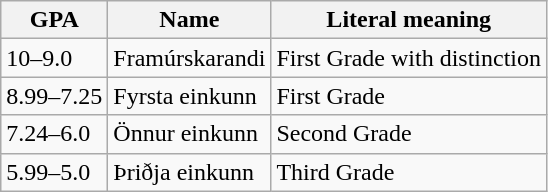<table class="wikitable">
<tr>
<th>GPA</th>
<th>Name</th>
<th>Literal meaning</th>
</tr>
<tr>
<td>10–9.0</td>
<td>Framúrskarandi</td>
<td>First Grade with distinction</td>
</tr>
<tr>
<td>8.99–7.25</td>
<td>Fyrsta einkunn</td>
<td>First Grade</td>
</tr>
<tr>
<td>7.24–6.0</td>
<td>Önnur einkunn</td>
<td>Second Grade</td>
</tr>
<tr>
<td>5.99–5.0</td>
<td>Þriðja einkunn</td>
<td>Third Grade</td>
</tr>
</table>
